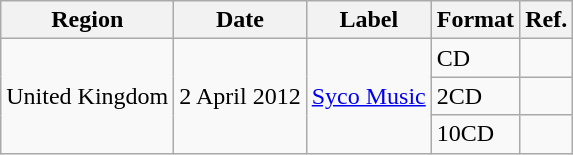<table class="wikitable">
<tr>
<th>Region</th>
<th>Date</th>
<th>Label</th>
<th>Format</th>
<th>Ref.</th>
</tr>
<tr>
<td rowspan="3">United Kingdom</td>
<td rowspan="3">2 April 2012</td>
<td rowspan="3"><a href='#'>Syco Music</a></td>
<td>CD</td>
<td align="center"></td>
</tr>
<tr>
<td>2CD</td>
<td align="center"></td>
</tr>
<tr>
<td>10CD</td>
<td align="center"></td>
</tr>
</table>
